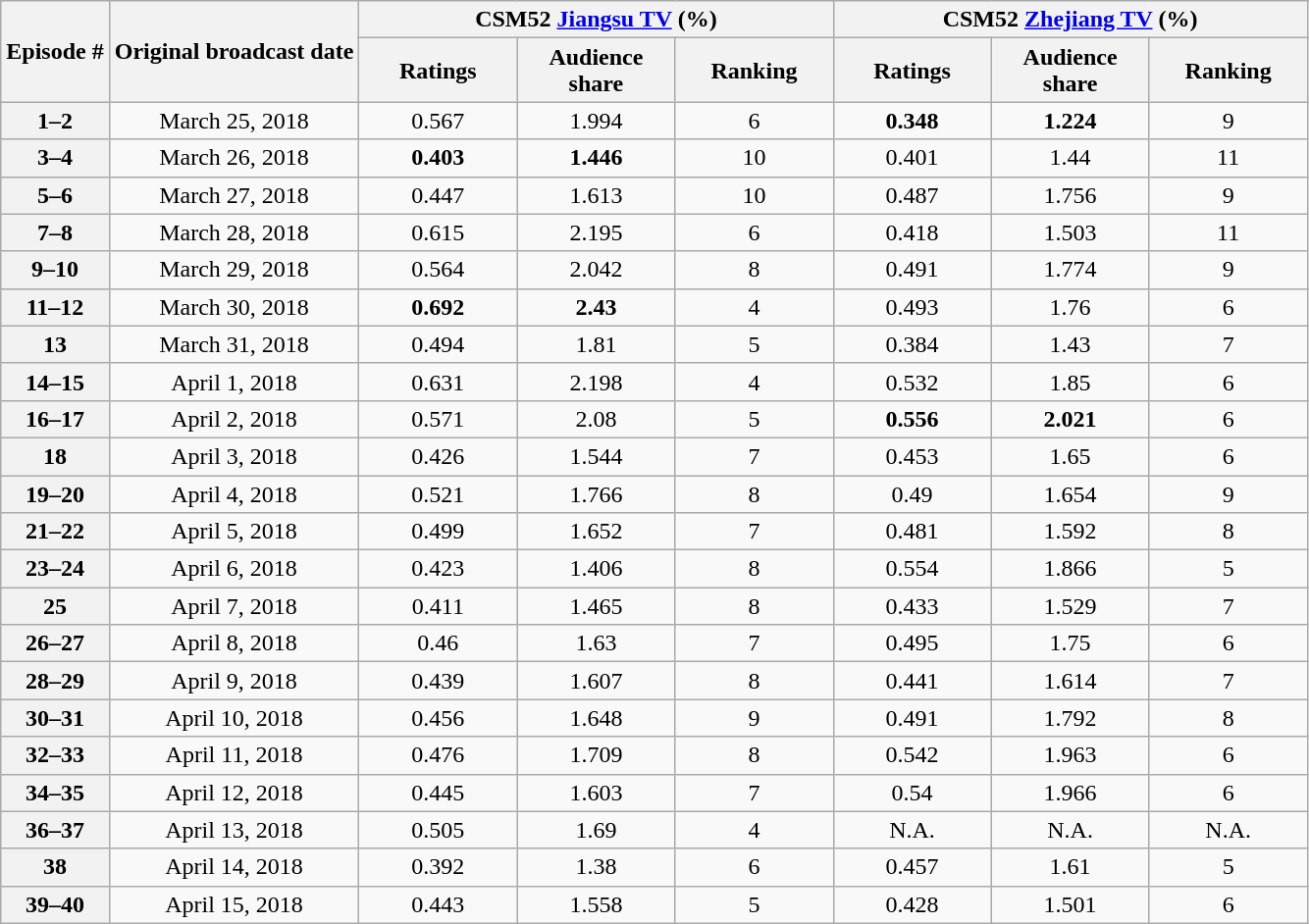<table class="wikitable" style="text-align:center">
<tr>
<th rowspan="2">Episode #</th>
<th rowspan="2">Original broadcast date</th>
<th colspan="3">CSM52 <a href='#'>Jiangsu TV</a> (%)</th>
<th colspan="3">CSM52 <a href='#'>Zhejiang TV</a> (%)</th>
</tr>
<tr>
<th width="100">Ratings</th>
<th width="100">Audience share</th>
<th width="100">Ranking</th>
<th width="100">Ratings</th>
<th width="100">Audience share</th>
<th width="100">Ranking</th>
</tr>
<tr>
<th>1–2</th>
<td>March 25, 2018</td>
<td>0.567</td>
<td>1.994</td>
<td>6</td>
<td><span> <strong>0.348</strong> </span></td>
<td><span> <strong>1.224</strong> </span></td>
<td>9</td>
</tr>
<tr>
<th>3–4</th>
<td>March 26, 2018</td>
<td><span> <strong>0.403</strong> </span></td>
<td><span> <strong>1.446</strong> </span></td>
<td>10</td>
<td>0.401</td>
<td>1.44</td>
<td>11</td>
</tr>
<tr>
<th>5–6</th>
<td>March 27, 2018</td>
<td>0.447</td>
<td>1.613</td>
<td>10</td>
<td>0.487</td>
<td>1.756</td>
<td>9</td>
</tr>
<tr>
<th>7–8</th>
<td>March 28, 2018</td>
<td>0.615</td>
<td>2.195</td>
<td>6</td>
<td>0.418</td>
<td>1.503</td>
<td>11</td>
</tr>
<tr>
<th>9–10</th>
<td>March 29, 2018</td>
<td>0.564</td>
<td>2.042</td>
<td>8</td>
<td>0.491</td>
<td>1.774</td>
<td>9</td>
</tr>
<tr>
<th>11–12</th>
<td>March 30, 2018</td>
<td><span> <strong>0.692</strong></span></td>
<td><span><strong>2.43</strong></span></td>
<td>4</td>
<td>0.493</td>
<td>1.76</td>
<td>6</td>
</tr>
<tr>
<th>13</th>
<td>March 31, 2018</td>
<td>0.494</td>
<td>1.81</td>
<td>5</td>
<td>0.384</td>
<td>1.43</td>
<td>7</td>
</tr>
<tr>
<th>14–15</th>
<td>April 1, 2018</td>
<td>0.631</td>
<td>2.198</td>
<td>4</td>
<td>0.532</td>
<td>1.85</td>
<td>6</td>
</tr>
<tr>
<th>16–17</th>
<td>April 2, 2018</td>
<td>0.571</td>
<td>2.08</td>
<td>5</td>
<td><span><strong>0.556</strong></span></td>
<td><span><strong>2.021</strong></span></td>
<td>6</td>
</tr>
<tr>
<th>18</th>
<td>April 3, 2018</td>
<td>0.426</td>
<td>1.544</td>
<td>7</td>
<td>0.453</td>
<td>1.65</td>
<td>6</td>
</tr>
<tr>
<th>19–20</th>
<td>April 4, 2018</td>
<td>0.521</td>
<td>1.766</td>
<td>8</td>
<td>0.49</td>
<td>1.654</td>
<td>9</td>
</tr>
<tr>
<th>21–22</th>
<td>April 5, 2018</td>
<td>0.499</td>
<td>1.652</td>
<td>7</td>
<td>0.481</td>
<td>1.592</td>
<td>8</td>
</tr>
<tr>
<th>23–24</th>
<td>April 6, 2018</td>
<td>0.423</td>
<td>1.406</td>
<td>8</td>
<td>0.554</td>
<td>1.866</td>
<td>5</td>
</tr>
<tr>
<th>25</th>
<td>April 7, 2018</td>
<td>0.411</td>
<td>1.465</td>
<td>8</td>
<td>0.433</td>
<td>1.529</td>
<td>7</td>
</tr>
<tr>
<th>26–27</th>
<td>April 8, 2018</td>
<td>0.46</td>
<td>1.63</td>
<td>7</td>
<td>0.495</td>
<td>1.75</td>
<td>6</td>
</tr>
<tr>
<th>28–29</th>
<td>April 9, 2018</td>
<td>0.439</td>
<td>1.607</td>
<td>8</td>
<td>0.441</td>
<td>1.614</td>
<td>7</td>
</tr>
<tr>
<th>30–31</th>
<td>April 10, 2018</td>
<td>0.456</td>
<td>1.648</td>
<td>9</td>
<td>0.491</td>
<td>1.792</td>
<td>8</td>
</tr>
<tr>
<th>32–33</th>
<td>April 11, 2018</td>
<td>0.476</td>
<td>1.709</td>
<td>8</td>
<td>0.542</td>
<td>1.963</td>
<td>6</td>
</tr>
<tr>
<th>34–35</th>
<td>April 12, 2018</td>
<td>0.445</td>
<td>1.603</td>
<td>7</td>
<td>0.54</td>
<td>1.966</td>
<td>6</td>
</tr>
<tr>
<th>36–37</th>
<td>April 13, 2018</td>
<td>0.505</td>
<td>1.69</td>
<td>4</td>
<td>N.A.</td>
<td>N.A.</td>
<td>N.A.</td>
</tr>
<tr>
<th>38</th>
<td>April 14, 2018</td>
<td>0.392</td>
<td>1.38</td>
<td>6</td>
<td>0.457</td>
<td>1.61</td>
<td>5</td>
</tr>
<tr>
<th>39–40</th>
<td>April 15, 2018</td>
<td>0.443</td>
<td>1.558</td>
<td>5</td>
<td>0.428</td>
<td>1.501</td>
<td>6</td>
</tr>
</table>
